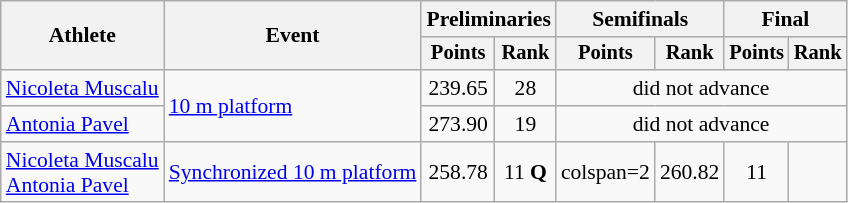<table class=wikitable style="font-size:90%;">
<tr>
<th rowspan="2">Athlete</th>
<th rowspan="2">Event</th>
<th colspan="2">Preliminaries</th>
<th colspan="2">Semifinals</th>
<th colspan="2">Final</th>
</tr>
<tr style="font-size:95%">
<th>Points</th>
<th>Rank</th>
<th>Points</th>
<th>Rank</th>
<th>Points</th>
<th>Rank</th>
</tr>
<tr align=center>
<td align=left><a href='#'>Nicoleta Muscalu</a></td>
<td align=left rowspan=2><a href='#'>10 m platform</a></td>
<td>239.65</td>
<td>28</td>
<td colspan=4>did not advance</td>
</tr>
<tr align=center>
<td align=left><a href='#'>Antonia Pavel</a></td>
<td>273.90</td>
<td>19</td>
<td colspan=4>did not advance</td>
</tr>
<tr align=center>
<td align=left><a href='#'>Nicoleta Muscalu</a><br><a href='#'>Antonia Pavel</a></td>
<td align=left><a href='#'>Synchronized 10 m platform</a></td>
<td>258.78</td>
<td>11 <strong>Q</strong></td>
<td>colspan=2 </td>
<td>260.82</td>
<td>11</td>
</tr>
</table>
